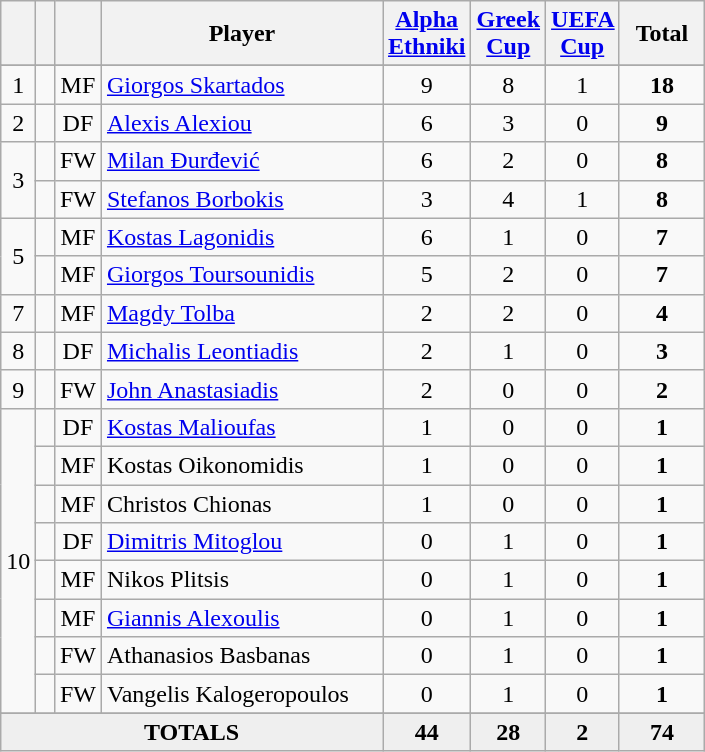<table class="wikitable sortable" style="text-align:center">
<tr>
<th width=5></th>
<th width=5></th>
<th width=5></th>
<th width=180>Player</th>
<th width=30><a href='#'>Alpha Ethniki</a></th>
<th width=30><a href='#'>Greek Cup</a></th>
<th width=30><a href='#'>UEFA Cup</a></th>
<th width=50>Total</th>
</tr>
<tr>
</tr>
<tr>
<td>1</td>
<td></td>
<td>MF</td>
<td align=left> <a href='#'>Giorgos Skartados</a></td>
<td>9</td>
<td>8</td>
<td>1</td>
<td><strong>18</strong></td>
</tr>
<tr>
<td>2</td>
<td></td>
<td>DF</td>
<td align=left> <a href='#'>Alexis Alexiou</a></td>
<td>6</td>
<td>3</td>
<td>0</td>
<td><strong>9</strong></td>
</tr>
<tr>
<td rowspan=2>3</td>
<td></td>
<td>FW</td>
<td align=left> <a href='#'>Milan Đurđević</a></td>
<td>6</td>
<td>2</td>
<td>0</td>
<td><strong>8</strong></td>
</tr>
<tr>
<td></td>
<td>FW</td>
<td align=left> <a href='#'>Stefanos Borbokis</a></td>
<td>3</td>
<td>4</td>
<td>1</td>
<td><strong>8</strong></td>
</tr>
<tr>
<td rowspan=2>5</td>
<td></td>
<td>MF</td>
<td align=left> <a href='#'>Kostas Lagonidis</a></td>
<td>6</td>
<td>1</td>
<td>0</td>
<td><strong>7</strong></td>
</tr>
<tr>
<td></td>
<td>MF</td>
<td align=left> <a href='#'>Giorgos Toursounidis</a></td>
<td>5</td>
<td>2</td>
<td>0</td>
<td><strong>7</strong></td>
</tr>
<tr>
<td>7</td>
<td></td>
<td>MF</td>
<td align=left> <a href='#'>Magdy Tolba</a></td>
<td>2</td>
<td>2</td>
<td>0</td>
<td><strong>4</strong></td>
</tr>
<tr>
<td>8</td>
<td></td>
<td>DF</td>
<td align=left> <a href='#'>Michalis Leontiadis</a></td>
<td>2</td>
<td>1</td>
<td>0</td>
<td><strong>3</strong></td>
</tr>
<tr>
<td>9</td>
<td></td>
<td>FW</td>
<td align=left> <a href='#'>John Anastasiadis</a></td>
<td>2</td>
<td>0</td>
<td>0</td>
<td><strong>2</strong></td>
</tr>
<tr>
<td rowspan=8>10</td>
<td></td>
<td>DF</td>
<td align=left> <a href='#'>Kostas Malioufas</a></td>
<td>1</td>
<td>0</td>
<td>0</td>
<td><strong>1</strong></td>
</tr>
<tr>
<td></td>
<td>MF</td>
<td align=left> Kostas Oikonomidis</td>
<td>1</td>
<td>0</td>
<td>0</td>
<td><strong>1</strong></td>
</tr>
<tr>
<td></td>
<td>MF</td>
<td align=left> Christos Chionas</td>
<td>1</td>
<td>0</td>
<td>0</td>
<td><strong>1</strong></td>
</tr>
<tr>
<td></td>
<td>DF</td>
<td align=left> <a href='#'>Dimitris Mitoglou</a></td>
<td>0</td>
<td>1</td>
<td>0</td>
<td><strong>1</strong></td>
</tr>
<tr>
<td></td>
<td>MF</td>
<td align=left> Nikos Plitsis</td>
<td>0</td>
<td>1</td>
<td>0</td>
<td><strong>1</strong></td>
</tr>
<tr>
<td></td>
<td>MF</td>
<td align=left> <a href='#'>Giannis Alexoulis</a></td>
<td>0</td>
<td>1</td>
<td>0</td>
<td><strong>1</strong></td>
</tr>
<tr>
<td></td>
<td>FW</td>
<td align=left> Athanasios Basbanas</td>
<td>0</td>
<td>1</td>
<td>0</td>
<td><strong>1</strong></td>
</tr>
<tr>
<td></td>
<td>FW</td>
<td align=left> Vangelis Kalogeropoulos</td>
<td>0</td>
<td>1</td>
<td>0</td>
<td><strong>1</strong></td>
</tr>
<tr>
</tr>
<tr bgcolor="#EFEFEF">
<td colspan=4><strong>TOTALS</strong></td>
<td><strong>44</strong></td>
<td><strong>28</strong></td>
<td><strong>2</strong></td>
<td><strong>74</strong></td>
</tr>
</table>
